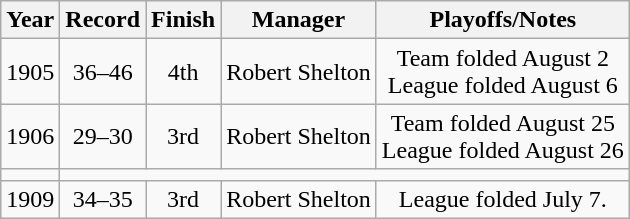<table class="wikitable" style="text-align:center">
<tr>
<th>Year</th>
<th>Record</th>
<th>Finish</th>
<th>Manager</th>
<th>Playoffs/Notes</th>
</tr>
<tr>
<td>1905</td>
<td>36–46</td>
<td>4th</td>
<td>Robert Shelton</td>
<td>Team folded August 2 <br>League folded August 6</td>
</tr>
<tr>
<td>1906</td>
<td>29–30</td>
<td>3rd</td>
<td>Robert Shelton</td>
<td>Team folded August 25<br>League folded August 26</td>
</tr>
<tr>
<td></td>
</tr>
<tr>
<td>1909</td>
<td>34–35</td>
<td>3rd</td>
<td>Robert Shelton</td>
<td>League folded July 7.</td>
</tr>
</table>
